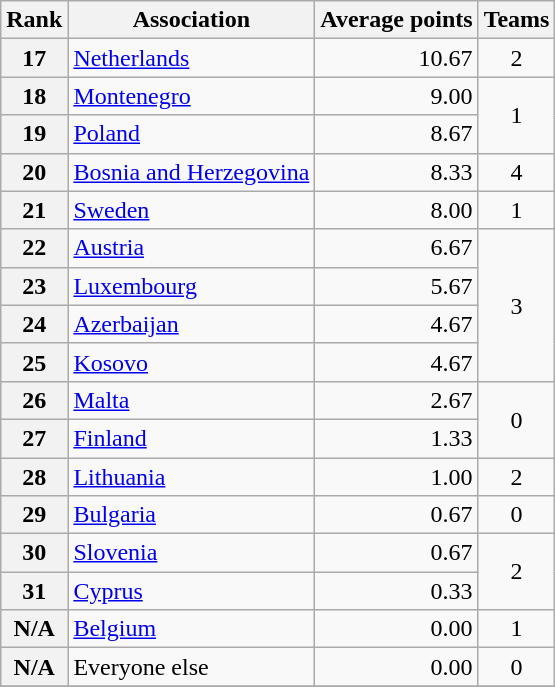<table class="wikitable">
<tr>
<th>Rank</th>
<th>Association</th>
<th>Average points</th>
<th>Teams</th>
</tr>
<tr>
<th>17</th>
<td> <a href='#'>Netherlands</a></td>
<td align=right>10.67</td>
<td align=center rowspan=1>2</td>
</tr>
<tr>
<th>18</th>
<td> <a href='#'>Montenegro</a></td>
<td align=right>9.00</td>
<td rowspan="2" align="center">1</td>
</tr>
<tr>
<th>19</th>
<td> <a href='#'>Poland</a></td>
<td align=right>8.67</td>
</tr>
<tr>
<th>20</th>
<td> <a href='#'>Bosnia and Herzegovina</a></td>
<td align=right>8.33</td>
<td align=center rowspan=1>4</td>
</tr>
<tr>
<th>21</th>
<td> <a href='#'>Sweden</a></td>
<td align="right">8.00</td>
<td rowspan="1" align="center">1</td>
</tr>
<tr>
<th>22</th>
<td> <a href='#'>Austria</a></td>
<td align="right">6.67</td>
<td rowspan="4" align="center">3</td>
</tr>
<tr>
<th>23</th>
<td> <a href='#'>Luxembourg</a></td>
<td align="right">5.67</td>
</tr>
<tr>
<th>24</th>
<td> <a href='#'>Azerbaijan</a></td>
<td align=right>4.67</td>
</tr>
<tr>
<th>25</th>
<td> <a href='#'>Kosovo</a></td>
<td align=right>4.67</td>
</tr>
<tr>
<th>26</th>
<td> <a href='#'>Malta</a></td>
<td align=right>2.67</td>
<td align=center rowspan=2>0</td>
</tr>
<tr>
<th>27</th>
<td> <a href='#'>Finland</a></td>
<td align="right">1.33</td>
</tr>
<tr>
<th>28</th>
<td> <a href='#'>Lithuania</a></td>
<td align="right">1.00</td>
<td align=center rowspan=1>2</td>
</tr>
<tr>
<th>29</th>
<td> <a href='#'>Bulgaria</a></td>
<td align="right">0.67</td>
<td align=center rowspan=1>0</td>
</tr>
<tr>
<th>30</th>
<td> <a href='#'>Slovenia</a></td>
<td align="right">0.67</td>
<td align=center rowspan=2>2</td>
</tr>
<tr>
<th>31</th>
<td> <a href='#'>Cyprus</a></td>
<td align="right">0.33</td>
</tr>
<tr>
<th>N/A</th>
<td> <a href='#'>Belgium</a></td>
<td align="right">0.00</td>
<td align=center rowspan=1>1</td>
</tr>
<tr>
<th>N/A</th>
<td> Everyone else</td>
<td align="right">0.00</td>
<td align=center rowspan=1>0</td>
</tr>
<tr>
</tr>
</table>
